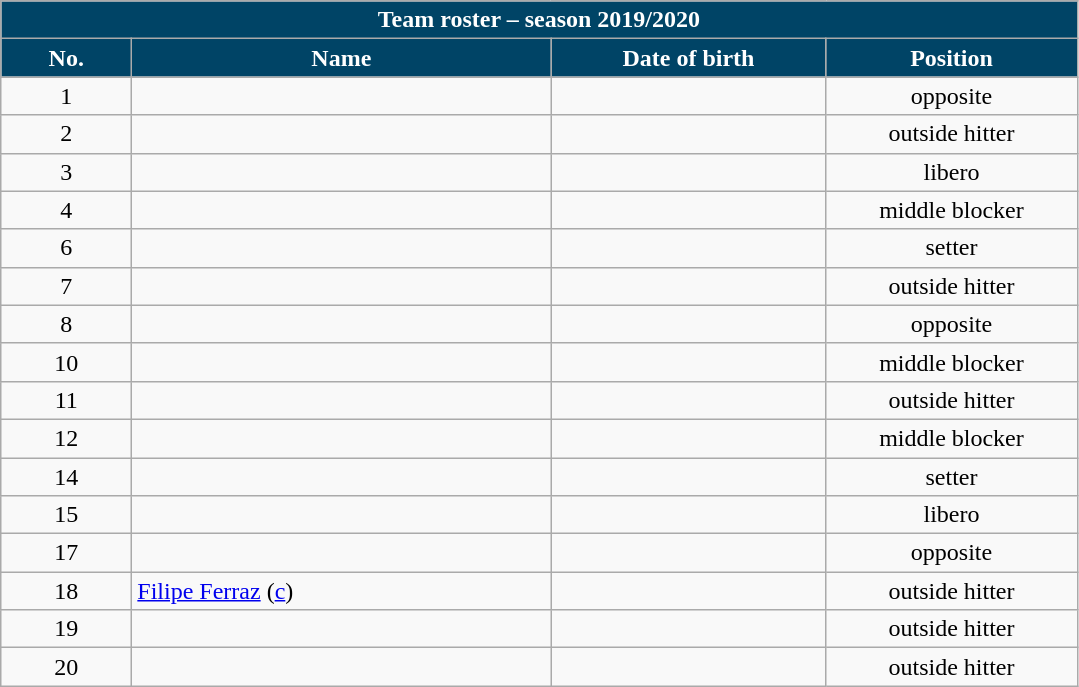<table class="wikitable collapsible sortable" style="font-size:100%; text-align:center;">
<tr>
<th style="color:#FFFFFF; background-color:#004466" colspan=6>Team roster – season 2019/2020</th>
</tr>
<tr>
<th style="color:#FFFFFF; background-color:#004466; width:5em">No.</th>
<th style="color:#FFFFFF; background-color:#004466; width:17em">Name</th>
<th style="color:#FFFFFF; background-color:#004466; width:11em">Date of birth</th>
<th style="color:#FFFFFF; background-color:#004466; width:10em">Position</th>
</tr>
<tr>
<td>1</td>
<td align=left> </td>
<td align=right></td>
<td>opposite</td>
</tr>
<tr>
<td>2</td>
<td align=left> </td>
<td align=right></td>
<td>outside hitter</td>
</tr>
<tr>
<td>3</td>
<td align=left> </td>
<td align=right></td>
<td>libero</td>
</tr>
<tr>
<td>4</td>
<td align=left> </td>
<td align=right></td>
<td>middle blocker</td>
</tr>
<tr>
<td>6</td>
<td align=left> </td>
<td align=right></td>
<td>setter</td>
</tr>
<tr>
<td>7</td>
<td align=left> </td>
<td align=right></td>
<td>outside hitter</td>
</tr>
<tr>
<td>8</td>
<td align=left> </td>
<td align=right></td>
<td>opposite</td>
</tr>
<tr>
<td>10</td>
<td align=left> </td>
<td align=right></td>
<td>middle blocker</td>
</tr>
<tr>
<td>11</td>
<td align=left> </td>
<td align=right></td>
<td>outside hitter</td>
</tr>
<tr>
<td>12</td>
<td align=left> </td>
<td align=right></td>
<td>middle blocker</td>
</tr>
<tr>
<td>14</td>
<td align=left> </td>
<td align=right></td>
<td>setter</td>
</tr>
<tr>
<td>15</td>
<td align=left> </td>
<td align=right></td>
<td>libero</td>
</tr>
<tr>
<td>17</td>
<td align=left> </td>
<td align=right></td>
<td>opposite</td>
</tr>
<tr>
<td>18</td>
<td align=left> <a href='#'>Filipe Ferraz</a> (<a href='#'>c</a>)</td>
<td align=right></td>
<td>outside hitter</td>
</tr>
<tr>
<td>19</td>
<td align=left> </td>
<td align=right></td>
<td>outside hitter</td>
</tr>
<tr>
<td>20</td>
<td align=left> </td>
<td align=right></td>
<td>outside hitter</td>
</tr>
</table>
